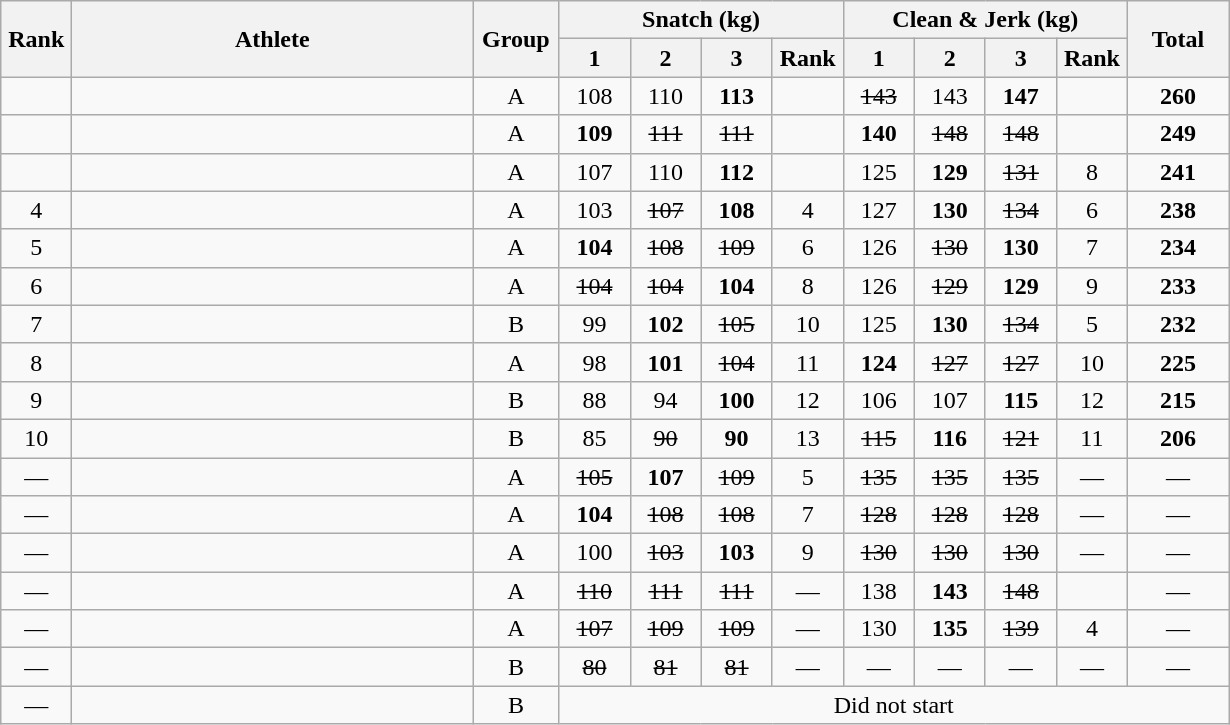<table class = "wikitable" style="text-align:center;">
<tr>
<th rowspan=2 width=40>Rank</th>
<th rowspan=2 width=260>Athlete</th>
<th rowspan=2 width=50>Group</th>
<th colspan=4>Snatch (kg)</th>
<th colspan=4>Clean & Jerk (kg)</th>
<th rowspan=2 width=60>Total</th>
</tr>
<tr>
<th width=40>1</th>
<th width=40>2</th>
<th width=40>3</th>
<th width=40>Rank</th>
<th width=40>1</th>
<th width=40>2</th>
<th width=40>3</th>
<th width=40>Rank</th>
</tr>
<tr>
<td></td>
<td align=left></td>
<td>A</td>
<td>108</td>
<td>110</td>
<td><strong>113</strong></td>
<td></td>
<td><s>143</s></td>
<td>143</td>
<td><strong>147</strong></td>
<td></td>
<td><strong>260</strong></td>
</tr>
<tr>
<td></td>
<td align=left></td>
<td>A</td>
<td><strong>109</strong></td>
<td><s>111</s></td>
<td><s>111</s></td>
<td></td>
<td><strong>140</strong></td>
<td><s>148</s></td>
<td><s>148</s></td>
<td></td>
<td><strong>249</strong></td>
</tr>
<tr>
<td></td>
<td align=left></td>
<td>A</td>
<td>107</td>
<td>110</td>
<td><strong>112</strong></td>
<td></td>
<td>125</td>
<td><strong>129</strong></td>
<td><s>131</s></td>
<td>8</td>
<td><strong>241</strong></td>
</tr>
<tr>
<td>4</td>
<td align=left></td>
<td>A</td>
<td>103</td>
<td><s>107</s></td>
<td><strong>108</strong></td>
<td>4</td>
<td>127</td>
<td><strong>130</strong></td>
<td><s>134</s></td>
<td>6</td>
<td><strong>238</strong></td>
</tr>
<tr>
<td>5</td>
<td align=left></td>
<td>A</td>
<td><strong>104</strong></td>
<td><s>108</s></td>
<td><s>109</s></td>
<td>6</td>
<td>126</td>
<td><s>130</s></td>
<td><strong>130</strong></td>
<td>7</td>
<td><strong>234</strong></td>
</tr>
<tr>
<td>6</td>
<td align=left></td>
<td>A</td>
<td><s>104</s></td>
<td><s>104</s></td>
<td><strong>104</strong></td>
<td>8</td>
<td>126</td>
<td><s>129</s></td>
<td><strong>129</strong></td>
<td>9</td>
<td><strong>233</strong></td>
</tr>
<tr>
<td>7</td>
<td align=left></td>
<td>B</td>
<td>99</td>
<td><strong>102</strong></td>
<td><s>105</s></td>
<td>10</td>
<td>125</td>
<td><strong>130</strong></td>
<td><s>134</s></td>
<td>5</td>
<td><strong>232</strong></td>
</tr>
<tr>
<td>8</td>
<td align=left></td>
<td>A</td>
<td>98</td>
<td><strong>101</strong></td>
<td><s>104</s></td>
<td>11</td>
<td><strong>124</strong></td>
<td><s>127</s></td>
<td><s>127</s></td>
<td>10</td>
<td><strong>225</strong></td>
</tr>
<tr>
<td>9</td>
<td align=left></td>
<td>B</td>
<td>88</td>
<td>94</td>
<td><strong>100</strong></td>
<td>12</td>
<td>106</td>
<td>107</td>
<td><strong>115</strong></td>
<td>12</td>
<td><strong>215</strong></td>
</tr>
<tr>
<td>10</td>
<td align=left></td>
<td>B</td>
<td>85</td>
<td><s>90</s></td>
<td><strong>90</strong></td>
<td>13</td>
<td><s>115</s></td>
<td><strong>116</strong></td>
<td><s>121</s></td>
<td>11</td>
<td><strong>206</strong></td>
</tr>
<tr>
<td>—</td>
<td align=left></td>
<td>A</td>
<td><s>105</s></td>
<td><strong>107</strong></td>
<td><s>109</s></td>
<td>5</td>
<td><s>135</s></td>
<td><s>135</s></td>
<td><s>135</s></td>
<td>—</td>
<td>—</td>
</tr>
<tr>
<td>—</td>
<td align=left></td>
<td>A</td>
<td><strong>104</strong></td>
<td><s>108</s></td>
<td><s>108</s></td>
<td>7</td>
<td><s>128</s></td>
<td><s>128</s></td>
<td><s>128</s></td>
<td>—</td>
<td>—</td>
</tr>
<tr>
<td>—</td>
<td align=left></td>
<td>A</td>
<td>100</td>
<td><s>103</s></td>
<td><strong>103</strong></td>
<td>9</td>
<td><s>130</s></td>
<td><s>130</s></td>
<td><s>130</s></td>
<td>—</td>
<td>—</td>
</tr>
<tr>
<td>—</td>
<td align=left></td>
<td>A</td>
<td><s>110</s></td>
<td><s>111</s></td>
<td><s>111</s></td>
<td>—</td>
<td>138</td>
<td><strong>143</strong></td>
<td><s>148</s></td>
<td></td>
<td>—</td>
</tr>
<tr>
<td>—</td>
<td align=left></td>
<td>A</td>
<td><s>107</s></td>
<td><s>109</s></td>
<td><s>109</s></td>
<td>—</td>
<td>130</td>
<td><strong>135</strong></td>
<td><s>139</s></td>
<td>4</td>
<td>—</td>
</tr>
<tr>
<td>—</td>
<td align=left></td>
<td>B</td>
<td><s>80</s></td>
<td><s>81</s></td>
<td><s>81</s></td>
<td>—</td>
<td>—</td>
<td>—</td>
<td>—</td>
<td>—</td>
<td>—</td>
</tr>
<tr>
<td>—</td>
<td align=left></td>
<td>B</td>
<td colspan=9>Did not start</td>
</tr>
</table>
